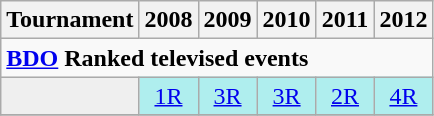<table class="wikitable" style="width:20%; margin:0">
<tr>
<th>Tournament</th>
<th>2008</th>
<th>2009</th>
<th>2010</th>
<th>2011</th>
<th>2012</th>
</tr>
<tr>
<td colspan="33" align="left"><strong><a href='#'>BDO</a> Ranked televised events</strong></td>
</tr>
<tr>
<td style="background:#efefef;"></td>
<td style="text-align:center; background:#afeeee;"><a href='#'>1R</a></td>
<td style="text-align:center; background:#afeeee;"><a href='#'>3R</a></td>
<td style="text-align:center; background:#afeeee;"><a href='#'>3R</a></td>
<td style="text-align:center; background:#afeeee;"><a href='#'>2R</a></td>
<td style="text-align:center; background:#afeeee;"><a href='#'>4R</a></td>
</tr>
<tr>
</tr>
</table>
